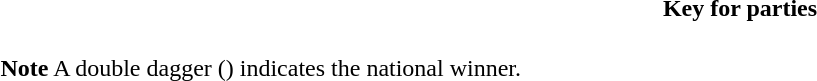<table class="toccolours" style="width:62em">
<tr>
<th>Key for parties</th>
</tr>
<tr>
<td><br>















<strong>Note</strong>  A double dagger () indicates the national winner.</td>
</tr>
</table>
